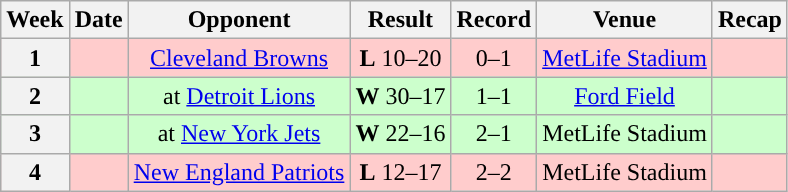<table class="wikitable" style="text-align:center">
<tr>
<th>Week</th>
<th>Date</th>
<th>Opponent</th>
<th>Result</th>
<th>Record</th>
<th>Venue</th>
<th>Recap</th>
</tr>
<tr style="background:#fcc">
<th>1</th>
<td></td>
<td><a href='#'>Cleveland Browns</a></td>
<td><strong>L</strong> 10–20</td>
<td>0–1</td>
<td><a href='#'>MetLife Stadium</a></td>
<td></td>
</tr>
<tr style="background:#cfc">
<th>2</th>
<td></td>
<td>at <a href='#'>Detroit Lions</a></td>
<td><strong>W</strong> 30–17</td>
<td>1–1</td>
<td><a href='#'>Ford Field</a></td>
<td></td>
</tr>
<tr style="background:#cfc">
<th>3</th>
<td></td>
<td>at <a href='#'>New York Jets</a></td>
<td><strong>W</strong> 22–16</td>
<td>2–1</td>
<td>MetLife Stadium</td>
<td></td>
</tr>
<tr style="background:#fcc">
<th>4</th>
<td></td>
<td><a href='#'>New England Patriots</a></td>
<td><strong>L</strong> 12–17</td>
<td>2–2</td>
<td>MetLife Stadium</td>
<td></td>
</tr>
</table>
